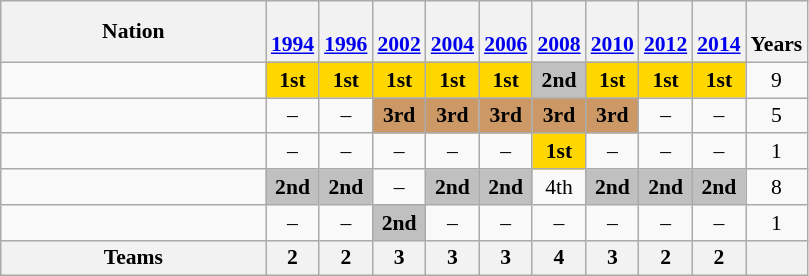<table class="wikitable" style="text-align:center; font-size:90%">
<tr>
<th width=170>Nation</th>
<th><br><a href='#'>1994</a></th>
<th><br><a href='#'>1996</a></th>
<th><br><a href='#'>2002</a></th>
<th><br><a href='#'>2004</a></th>
<th><br><a href='#'>2006</a></th>
<th><br><a href='#'>2008</a></th>
<th><br><a href='#'>2010</a></th>
<th><br><a href='#'>2012</a></th>
<th><br><a href='#'>2014</a></th>
<th><br>Years</th>
</tr>
<tr>
<td align=left></td>
<td bgcolor=gold><strong>1st</strong></td>
<td bgcolor=gold><strong>1st</strong></td>
<td bgcolor=gold><strong>1st</strong></td>
<td bgcolor=gold><strong>1st</strong></td>
<td bgcolor=gold><strong>1st</strong></td>
<td bgcolor=silver><strong>2nd</strong></td>
<td bgcolor=gold><strong>1st</strong></td>
<td bgcolor=gold><strong>1st</strong></td>
<td bgcolor=gold><strong>1st</strong></td>
<td>9</td>
</tr>
<tr>
<td align=left></td>
<td>–</td>
<td>–</td>
<td bgcolor=#cc9966><strong>3rd</strong></td>
<td bgcolor=#cc9966><strong>3rd</strong></td>
<td bgcolor=#cc9966><strong>3rd</strong></td>
<td bgcolor=#cc9966><strong>3rd</strong></td>
<td bgcolor=#cc9966><strong>3rd</strong></td>
<td>–</td>
<td>–</td>
<td>5</td>
</tr>
<tr>
<td align=left></td>
<td>–</td>
<td>–</td>
<td>–</td>
<td>–</td>
<td>–</td>
<td bgcolor=gold><strong>1st</strong></td>
<td>–</td>
<td>–</td>
<td>–</td>
<td>1</td>
</tr>
<tr>
<td align=left></td>
<td bgcolor=silver><strong>2nd</strong></td>
<td bgcolor=silver><strong>2nd</strong></td>
<td>–</td>
<td bgcolor=silver><strong>2nd</strong></td>
<td bgcolor=silver><strong>2nd</strong></td>
<td>4th</td>
<td bgcolor=silver><strong>2nd</strong></td>
<td bgcolor=silver><strong>2nd</strong></td>
<td bgcolor=silver><strong>2nd</strong></td>
<td>8</td>
</tr>
<tr>
<td align=left></td>
<td>–</td>
<td>–</td>
<td bgcolor=silver><strong>2nd</strong></td>
<td>–</td>
<td>–</td>
<td>–</td>
<td>–</td>
<td>–</td>
<td>–</td>
<td>1</td>
</tr>
<tr>
<th>Teams</th>
<th>2</th>
<th>2</th>
<th>3</th>
<th>3</th>
<th>3</th>
<th>4</th>
<th>3</th>
<th>2</th>
<th>2</th>
<th></th>
</tr>
</table>
